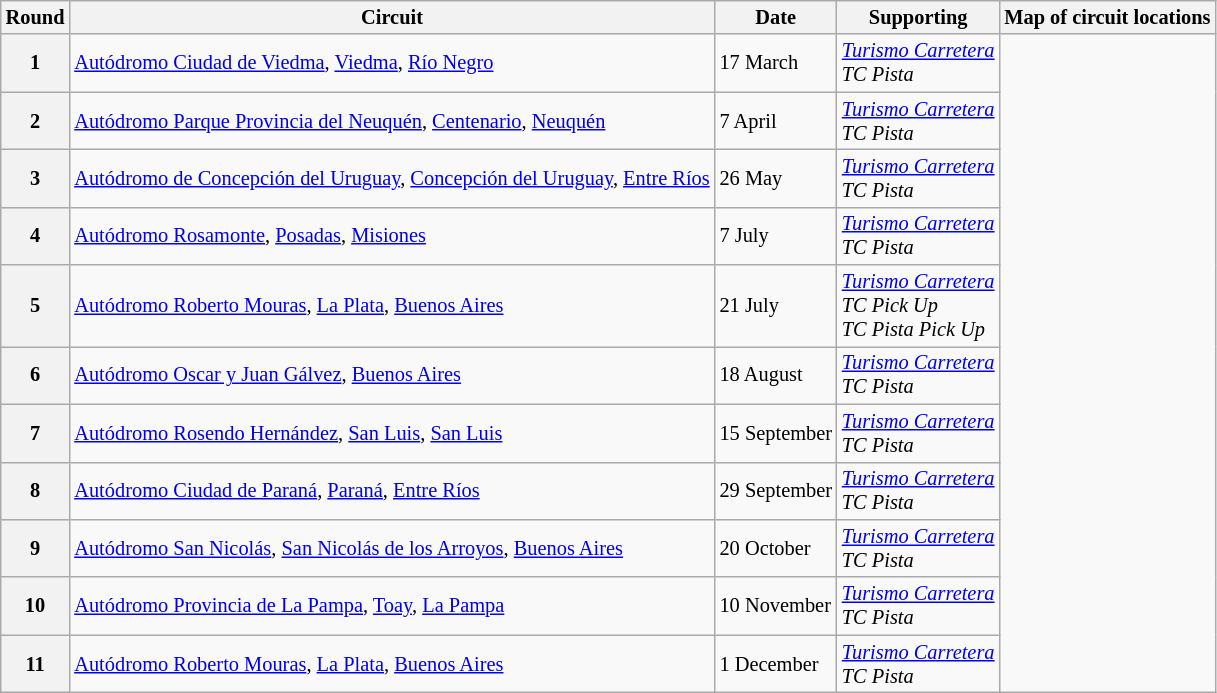<table class="wikitable" style="font-size: 85%;">
<tr>
<th>Round</th>
<th>Circuit</th>
<th>Date</th>
<th>Supporting</th>
<th>Map of circuit locations</th>
</tr>
<tr>
<th>1</th>
<td> <a href='#'>Autódromo Ciudad de Viedma</a>, <a href='#'>Viedma</a>, <a href='#'>Río Negro</a></td>
<td>17 March</td>
<td><a href='#'><em>Turismo Carretera</em></a><br><em>TC Pista</em></td>
<td rowspan="11"></td>
</tr>
<tr>
<th>2</th>
<td> <a href='#'>Autódromo Parque Provincia del Neuquén</a>, <a href='#'>Centenario</a>, <a href='#'>Neuquén</a></td>
<td>7 April</td>
<td><a href='#'><em>Turismo Carretera</em></a><br><em>TC Pista</em></td>
</tr>
<tr>
<th>3</th>
<td> <a href='#'>Autódromo de Concepción del Uruguay</a>, <a href='#'>Concepción del Uruguay</a>, <a href='#'>Entre Ríos</a></td>
<td>26 May</td>
<td><a href='#'><em>Turismo Carretera</em></a><br><em>TC Pista</em></td>
</tr>
<tr>
<th>4</th>
<td> <a href='#'>Autódromo Rosamonte</a>, <a href='#'>Posadas</a>, <a href='#'>Misiones</a></td>
<td>7 July</td>
<td><a href='#'><em>Turismo Carretera</em></a><br><em>TC Pista</em></td>
</tr>
<tr>
<th>5</th>
<td> <a href='#'>Autódromo Roberto Mouras</a>, <a href='#'>La Plata</a>, <a href='#'>Buenos Aires</a></td>
<td>21 July</td>
<td><a href='#'><em>Turismo Carretera</em></a><br><em>TC Pick Up</em><br><em>TC Pista Pick Up</em></td>
</tr>
<tr>
<th>6</th>
<td> <a href='#'>Autódromo Oscar y Juan Gálvez</a>, <a href='#'>Buenos Aires</a></td>
<td>18 August</td>
<td><a href='#'><em>Turismo Carretera</em></a><br><em>TC Pista</em></td>
</tr>
<tr>
<th>7</th>
<td> <a href='#'>Autódromo Rosendo Hernández</a>, <a href='#'>San Luis</a>, <a href='#'>San Luis</a></td>
<td>15 September</td>
<td><a href='#'><em>Turismo Carretera</em></a><br><em>TC Pista</em></td>
</tr>
<tr>
<th>8</th>
<td> <a href='#'>Autódromo Ciudad de Paraná</a>, <a href='#'>Paraná</a>, <a href='#'>Entre Ríos</a></td>
<td>29 September</td>
<td><a href='#'><em>Turismo Carretera</em></a><br><em>TC Pista</em></td>
</tr>
<tr>
<th>9</th>
<td> <a href='#'>Autódromo San Nicolás</a>, <a href='#'>San Nicolás de los Arroyos</a>, <a href='#'>Buenos Aires</a></td>
<td>20 October</td>
<td><a href='#'><em>Turismo Carretera</em></a><br><em>TC Pista</em></td>
</tr>
<tr>
<th>10</th>
<td> <a href='#'>Autódromo Provincia de La Pampa</a>, <a href='#'>Toay</a>, <a href='#'>La Pampa</a></td>
<td>10 November</td>
<td><a href='#'><em>Turismo Carretera</em></a><br><em>TC Pista</em></td>
</tr>
<tr>
<th>11</th>
<td> <a href='#'>Autódromo Roberto Mouras</a>, <a href='#'>La Plata</a>, <a href='#'>Buenos Aires</a></td>
<td>1 December</td>
<td><a href='#'><em>Turismo Carretera</em></a><br><em>TC Pista</em></td>
</tr>
</table>
